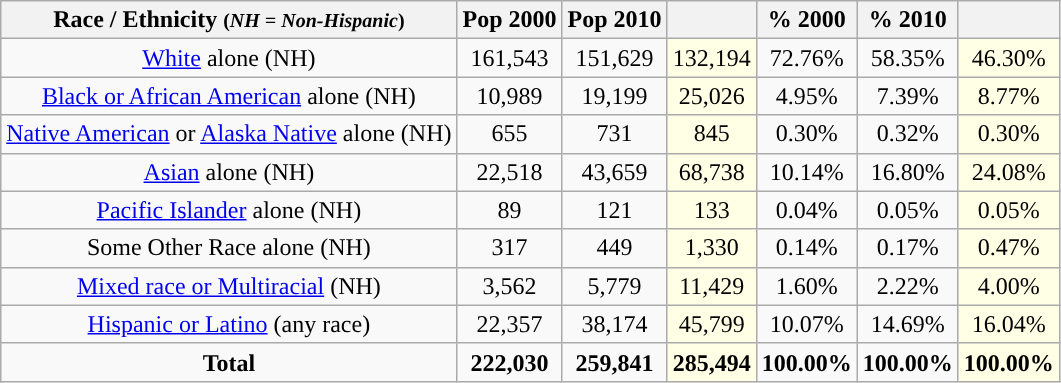<table class="wikitable" style="text-align:center;">
<tr>
<th>Race / Ethnicity <small>(<em>NH = Non-Hispanic</em>)</small></th>
<th>Pop 2000</th>
<th>Pop 2010</th>
<th></th>
<th>% 2000</th>
<th>% 2010</th>
<th></th>
</tr>
<tr>
<td><a href='#'>White</a> alone (NH)</td>
<td>161,543</td>
<td>151,629</td>
<td style='background: #ffffe6;'>132,194</td>
<td>72.76%</td>
<td>58.35%</td>
<td style='background: #ffffe6;'>46.30%</td>
</tr>
<tr>
<td><a href='#'>Black or African American</a> alone (NH)</td>
<td>10,989</td>
<td>19,199</td>
<td style='background: #ffffe6;'>25,026</td>
<td>4.95%</td>
<td>7.39%</td>
<td style='background: #ffffe6;'>8.77%</td>
</tr>
<tr>
<td><a href='#'>Native American</a> or <a href='#'>Alaska Native</a> alone (NH)</td>
<td>655</td>
<td>731</td>
<td style='background: #ffffe6;'>845</td>
<td>0.30%</td>
<td>0.32%</td>
<td style='background: #ffffe6;'>0.30%</td>
</tr>
<tr>
<td><a href='#'>Asian</a> alone (NH)</td>
<td>22,518</td>
<td>43,659</td>
<td style='background: #ffffe6;'>68,738</td>
<td>10.14%</td>
<td>16.80%</td>
<td style='background: #ffffe6;'>24.08%</td>
</tr>
<tr>
<td><a href='#'>Pacific Islander</a> alone (NH)</td>
<td>89</td>
<td>121</td>
<td style='background: #ffffe6;'>133</td>
<td>0.04%</td>
<td>0.05%</td>
<td style='background: #ffffe6;'>0.05%</td>
</tr>
<tr>
<td>Some Other Race alone (NH)</td>
<td>317</td>
<td>449</td>
<td style='background: #ffffe6;'>1,330</td>
<td>0.14%</td>
<td>0.17%</td>
<td style='background: #ffffe6;'>0.47%</td>
</tr>
<tr>
<td><a href='#'>Mixed race or Multiracial</a> (NH)</td>
<td>3,562</td>
<td>5,779</td>
<td style='background: #ffffe6;'>11,429</td>
<td>1.60%</td>
<td>2.22%</td>
<td style='background: #ffffe6;'>4.00%</td>
</tr>
<tr>
<td><a href='#'>Hispanic or Latino</a> (any race)</td>
<td>22,357</td>
<td>38,174</td>
<td style='background: #ffffe6;'>45,799</td>
<td>10.07%</td>
<td>14.69%</td>
<td style='background: #ffffe6;'>16.04%</td>
</tr>
<tr>
<td><strong>Total</strong></td>
<td><strong>222,030</strong></td>
<td><strong>259,841</strong></td>
<td style='background: #ffffe6;'><strong>285,494</strong></td>
<td><strong>100.00%</strong></td>
<td><strong>100.00%</strong></td>
<td style='background: #ffffe6;'><strong>100.00%</strong></td>
</tr>
</table>
